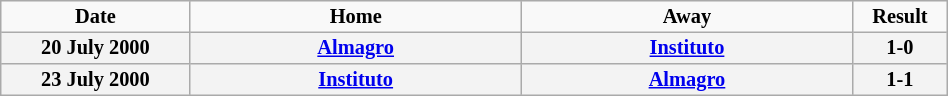<table border="2" cellpadding="2" cellspacing="0" width="50%" style="margin: 0; background: #f9f9f9; border: 1px #aaa solid; border-collapse: collapse; font-size: 85%;">
<tr>
<th width="20%">Date</th>
<th>Home</th>
<th>Away</th>
<th width="10%">Result</th>
</tr>
<tr>
<th bgcolor="F3F3F3">20 July 2000</th>
<th bgcolor="F3F3F3"><a href='#'>Almagro</a></th>
<th bgcolor="F3F3F3"><a href='#'>Instituto</a></th>
<th bgcolor="F3F3F3">1-0</th>
</tr>
<tr>
<th bgcolor="F3F3F3">23 July 2000</th>
<th bgcolor="F3F3F3"><a href='#'>Instituto</a></th>
<th bgcolor="F3F3F3"><a href='#'>Almagro</a></th>
<th bgcolor="F3F3F3">1-1</th>
</tr>
</table>
